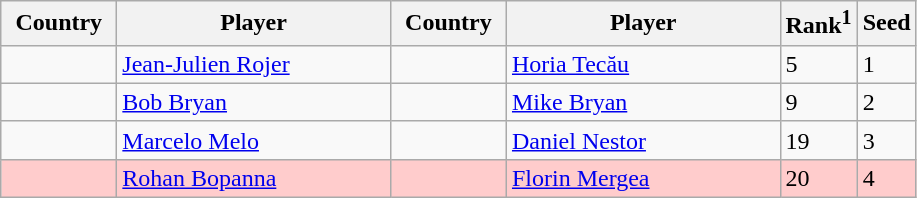<table class="sortable wikitable">
<tr>
<th width="70">Country</th>
<th width="175">Player</th>
<th width="70">Country</th>
<th width="175">Player</th>
<th>Rank<sup>1</sup></th>
<th>Seed</th>
</tr>
<tr>
<td></td>
<td><a href='#'>Jean-Julien Rojer</a></td>
<td></td>
<td><a href='#'>Horia Tecău</a></td>
<td>5</td>
<td>1</td>
</tr>
<tr>
<td></td>
<td><a href='#'>Bob Bryan</a></td>
<td></td>
<td><a href='#'>Mike Bryan</a></td>
<td>9</td>
<td>2</td>
</tr>
<tr>
<td></td>
<td><a href='#'>Marcelo Melo</a></td>
<td></td>
<td><a href='#'>Daniel Nestor</a></td>
<td>19</td>
<td>3</td>
</tr>
<tr style="background:#fcc;">
<td></td>
<td><a href='#'>Rohan Bopanna</a></td>
<td></td>
<td><a href='#'>Florin Mergea</a></td>
<td>20</td>
<td>4</td>
</tr>
</table>
